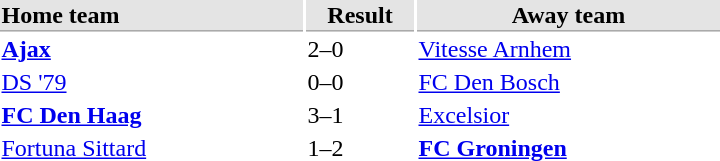<table>
<tr bgcolor="#E4E4E4">
<th style="border-bottom:1px solid #AAAAAA" width="200" align="left">Home team</th>
<th style="border-bottom:1px solid #AAAAAA" width="70" align="center">Result</th>
<th style="border-bottom:1px solid #AAAAAA" width="200">Away team</th>
</tr>
<tr>
<td><strong><a href='#'>Ajax</a></strong></td>
<td>2–0</td>
<td><a href='#'>Vitesse Arnhem</a></td>
</tr>
<tr>
<td><a href='#'>DS '79</a></td>
<td>0–0</td>
<td><a href='#'>FC Den Bosch</a></td>
</tr>
<tr>
<td><strong><a href='#'>FC Den Haag</a></strong></td>
<td>3–1</td>
<td><a href='#'>Excelsior</a></td>
</tr>
<tr>
<td><a href='#'>Fortuna Sittard</a></td>
<td>1–2</td>
<td><strong><a href='#'>FC Groningen</a></strong></td>
</tr>
</table>
